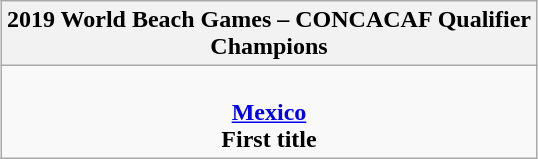<table class="wikitable" style="margin: 0 auto;">
<tr>
<th>2019 World Beach Games – CONCACAF Qualifier<br>Champions</th>
</tr>
<tr>
<td align=center><br><strong><a href='#'>Mexico</a></strong><br><strong>First title</strong></td>
</tr>
</table>
